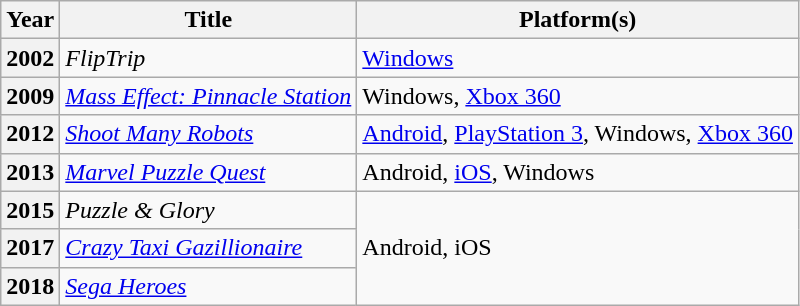<table class="wikitable sortable plainrowheaders">
<tr>
<th scope="col">Year</th>
<th scope="col">Title</th>
<th scope="col">Platform(s)</th>
</tr>
<tr>
<th scope="row">2002</th>
<td><em>FlipTrip</em></td>
<td><a href='#'>Windows</a></td>
</tr>
<tr>
<th scope="row">2009</th>
<td><em><a href='#'>Mass Effect: Pinnacle Station</a></em></td>
<td>Windows, <a href='#'>Xbox 360</a></td>
</tr>
<tr>
<th scope="row">2012</th>
<td><em><a href='#'>Shoot Many Robots</a></em></td>
<td><a href='#'>Android</a>, <a href='#'>PlayStation 3</a>, Windows, <a href='#'>Xbox 360</a></td>
</tr>
<tr>
<th scope="row">2013</th>
<td><em><a href='#'>Marvel Puzzle Quest</a></em></td>
<td>Android, <a href='#'>iOS</a>, Windows</td>
</tr>
<tr>
<th scope="row">2015</th>
<td><em>Puzzle & Glory</em></td>
<td rowspan="3">Android, iOS</td>
</tr>
<tr>
<th scope="row">2017</th>
<td><em><a href='#'>Crazy Taxi Gazillionaire</a></em></td>
</tr>
<tr>
<th scope="row">2018</th>
<td><em><a href='#'>Sega Heroes</a></em></td>
</tr>
</table>
